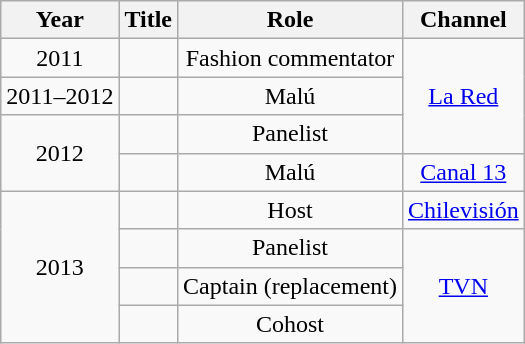<table class="wikitable plainrowheaders" style="text-align:center;" border="1">
<tr>
<th>Year</th>
<th>Title</th>
<th>Role</th>
<th>Channel</th>
</tr>
<tr>
<td>2011</td>
<td><em></em></td>
<td>Fashion commentator</td>
<td rowspan=3><a href='#'>La Red</a></td>
</tr>
<tr>
<td>2011–2012</td>
<td><em></em></td>
<td>Malú</td>
</tr>
<tr>
<td rowspan=2>2012</td>
<td><em></em></td>
<td>Panelist</td>
</tr>
<tr>
<td><em></em></td>
<td>Malú</td>
<td><a href='#'>Canal 13</a></td>
</tr>
<tr>
<td rowspan=4>2013</td>
<td><em></em></td>
<td>Host</td>
<td><a href='#'>Chilevisión</a></td>
</tr>
<tr>
<td><em></em></td>
<td>Panelist</td>
<td rowspan=3><a href='#'>TVN</a></td>
</tr>
<tr>
<td><em></em></td>
<td>Captain (replacement)</td>
</tr>
<tr>
<td><em></em></td>
<td>Cohost</td>
</tr>
</table>
